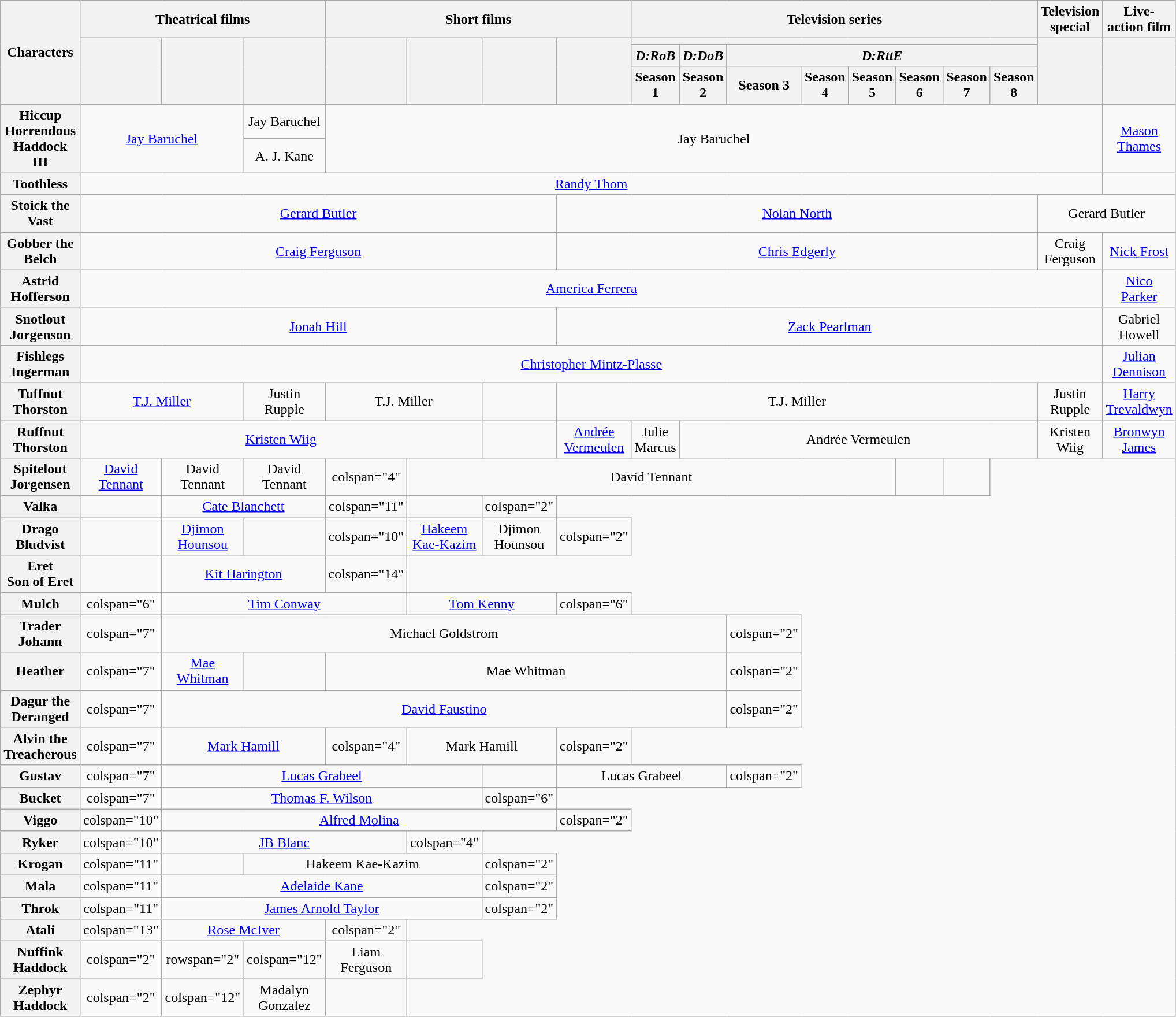<table class="wikitable" style="text-align: center;">
<tr>
<th rowspan="4">Characters</th>
<th colspan="3">Theatrical films</th>
<th colspan="4">Short films</th>
<th colspan="8">Television series</th>
<th>Television special</th>
<th>Live-action film</th>
</tr>
<tr>
<th rowspan="3"><em><a href='#'></a></em></th>
<th rowspan="3"><em><a href='#'></a></em></th>
<th rowspan="3"><em><a href='#'></a></em></th>
<th rowspan="3"><em><a href='#'></a></em></th>
<th rowspan="3"><em><a href='#'></a></em></th>
<th rowspan="3"><em><a href='#'></a></em></th>
<th rowspan="3"><em><a href='#'></a></em></th>
<th colspan="8"><em><a href='#'></a></em></th>
<th rowspan="3"><em><a href='#'></a></em></th>
<th rowspan="3"><em><a href='#'></a></em></th>
</tr>
<tr>
<th><em>D:RoB</em></th>
<th><em>D:DoB</em></th>
<th colspan="6"><em>D:RttE</em></th>
</tr>
<tr>
<th>Season 1</th>
<th>Season 2</th>
<th>Season 3</th>
<th>Season 4</th>
<th>Season 5</th>
<th>Season 6</th>
<th>Season 7</th>
<th>Season 8</th>
</tr>
<tr>
<th rowspan="2">Hiccup Horrendous Haddock III</th>
<td rowspan="2" colspan="2"><a href='#'>Jay Baruchel</a></td>
<td>Jay Baruchel</td>
<td rowspan="2" colspan="13">Jay Baruchel</td>
<td rowspan="2"><a href='#'>Mason Thames</a></td>
</tr>
<tr>
<td>A. J. Kane</td>
</tr>
<tr>
<th>Toothless</th>
<td colspan="16"><a href='#'>Randy Thom</a></td>
<td></td>
</tr>
<tr>
<th>Stoick the Vast</th>
<td colspan="6"><a href='#'>Gerard Butler</a></td>
<td colspan="9"><a href='#'>Nolan North</a></td>
<td colspan="2">Gerard Butler</td>
</tr>
<tr>
<th>Gobber the Belch</th>
<td colspan="6"><a href='#'>Craig Ferguson</a></td>
<td colspan="9"><a href='#'>Chris Edgerly</a></td>
<td>Craig Ferguson</td>
<td><a href='#'>Nick Frost</a></td>
</tr>
<tr>
<th>Astrid Hofferson</th>
<td colspan="16"><a href='#'>America Ferrera</a></td>
<td><a href='#'>Nico Parker</a></td>
</tr>
<tr>
<th>Snotlout Jorgenson</th>
<td colspan="6"><a href='#'>Jonah Hill</a></td>
<td colspan="10"><a href='#'>Zack Pearlman</a></td>
<td>Gabriel Howell</td>
</tr>
<tr>
<th>Fishlegs Ingerman</th>
<td colspan="16"><a href='#'>Christopher Mintz-Plasse</a></td>
<td><a href='#'>Julian Dennison</a></td>
</tr>
<tr>
<th>Tuffnut Thorston</th>
<td colspan="2"><a href='#'>T.J. Miller</a></td>
<td>Justin Rupple</td>
<td colspan="2">T.J. Miller</td>
<td></td>
<td colspan="9">T.J. Miller</td>
<td>Justin Rupple</td>
<td><a href='#'>Harry Trevaldwyn</a></td>
</tr>
<tr>
<th>Ruffnut Thorston</th>
<td colspan="5"><a href='#'>Kristen Wiig</a></td>
<td></td>
<td><a href='#'>Andrée Vermeulen</a></td>
<td>Julie Marcus</td>
<td colspan="7">Andrée Vermeulen</td>
<td>Kristen Wiig</td>
<td><a href='#'>Bronwyn James</a></td>
</tr>
<tr>
<th>Spitelout Jorgensen</th>
<td><a href='#'>David Tennant</a></td>
<td>David Tennant</td>
<td>David Tennant</td>
<td>colspan="4" </td>
<td colspan="8">David Tennant</td>
<td></td>
<td></td>
</tr>
<tr>
<th>Valka</th>
<td></td>
<td colspan="2"><a href='#'>Cate Blanchett</a></td>
<td>colspan="11" </td>
<td></td>
<td>colspan="2" </td>
</tr>
<tr>
<th>Drago Bludvist</th>
<td></td>
<td><a href='#'>Djimon Hounsou</a></td>
<td></td>
<td>colspan="10" </td>
<td><a href='#'>Hakeem Kae-Kazim</a></td>
<td>Djimon Hounsou</td>
<td>colspan="2" </td>
</tr>
<tr>
<th>Eret<br>Son of Eret</th>
<td></td>
<td colspan="2"><a href='#'>Kit Harington</a></td>
<td>colspan="14" </td>
</tr>
<tr>
<th>Mulch</th>
<td>colspan="6" </td>
<td colspan="3"><a href='#'>Tim Conway</a></td>
<td colspan="2"><a href='#'>Tom Kenny</a></td>
<td>colspan="6" </td>
</tr>
<tr>
<th>Trader Johann</th>
<td>colspan="7" </td>
<td colspan="8">Michael Goldstrom</td>
<td>colspan="2" </td>
</tr>
<tr>
<th>Heather</th>
<td>colspan="7" </td>
<td><a href='#'>Mae Whitman</a></td>
<td></td>
<td colspan="6">Mae Whitman</td>
<td>colspan="2" </td>
</tr>
<tr>
<th>Dagur the Deranged</th>
<td>colspan="7" </td>
<td colspan="8"><a href='#'>David Faustino</a></td>
<td>colspan="2" </td>
</tr>
<tr>
<th>Alvin the Treacherous</th>
<td>colspan="7" </td>
<td colspan="2"><a href='#'>Mark Hamill</a></td>
<td>colspan="4" </td>
<td colspan="2">Mark Hamill</td>
<td>colspan="2" </td>
</tr>
<tr>
<th>Gustav</th>
<td>colspan="7" </td>
<td colspan="4"><a href='#'>Lucas Grabeel</a></td>
<td></td>
<td colspan="3">Lucas Grabeel</td>
<td>colspan="2" </td>
</tr>
<tr>
<th>Bucket</th>
<td>colspan="7" </td>
<td colspan="4"><a href='#'>Thomas F. Wilson</a></td>
<td>colspan="6" </td>
</tr>
<tr>
<th>Viggo</th>
<td>colspan="10" </td>
<td colspan="5"><a href='#'>Alfred Molina</a></td>
<td>colspan="2" </td>
</tr>
<tr>
<th>Ryker</th>
<td>colspan="10" </td>
<td colspan="3"><a href='#'>JB Blanc</a></td>
<td>colspan="4" </td>
</tr>
<tr>
<th>Krogan</th>
<td>colspan="11" </td>
<td></td>
<td colspan="3">Hakeem Kae-Kazim</td>
<td>colspan="2" </td>
</tr>
<tr>
<th>Mala</th>
<td>colspan="11" </td>
<td colspan="4"><a href='#'>Adelaide Kane</a></td>
<td>colspan="2" </td>
</tr>
<tr>
<th>Throk</th>
<td>colspan="11" </td>
<td colspan="4"><a href='#'>James Arnold Taylor</a></td>
<td>colspan="2" </td>
</tr>
<tr>
<th>Atali</th>
<td>colspan="13" </td>
<td colspan="2"><a href='#'>Rose McIver</a></td>
<td>colspan="2" </td>
</tr>
<tr>
<th>Nuffink Haddock</th>
<td>colspan="2" </td>
<td>rowspan="2" </td>
<td>colspan="12" </td>
<td>Liam Ferguson</td>
<td></td>
</tr>
<tr>
<th>Zephyr Haddock</th>
<td>colspan="2" </td>
<td>colspan="12" </td>
<td>Madalyn Gonzalez</td>
<td></td>
</tr>
</table>
